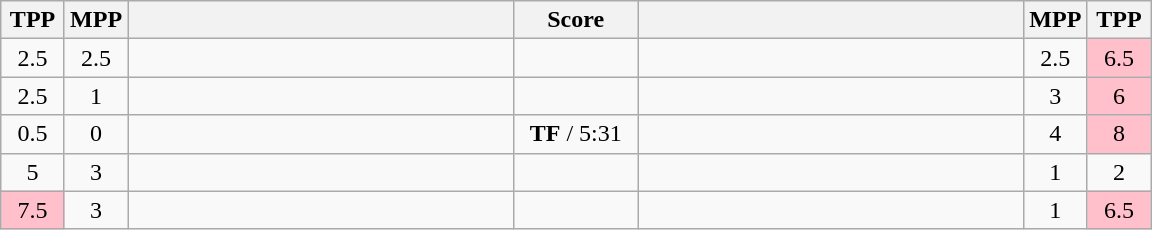<table class="wikitable" style="text-align: center;" |>
<tr>
<th width="35">TPP</th>
<th width="35">MPP</th>
<th width="250"></th>
<th width="75">Score</th>
<th width="250"></th>
<th width="35">MPP</th>
<th width="35">TPP</th>
</tr>
<tr>
<td>2.5</td>
<td>2.5</td>
<td style="text-align:left;"></td>
<td></td>
<td style="text-align:left;"></td>
<td>2.5</td>
<td bgcolor=pink>6.5</td>
</tr>
<tr>
<td>2.5</td>
<td>1</td>
<td style="text-align:left;"><strong></strong></td>
<td></td>
<td style="text-align:left;"></td>
<td>3</td>
<td bgcolor=pink>6</td>
</tr>
<tr>
<td>0.5</td>
<td>0</td>
<td style="text-align:left;"><strong></strong></td>
<td><strong>TF</strong> / 5:31</td>
<td style="text-align:left;"></td>
<td>4</td>
<td bgcolor=pink>8</td>
</tr>
<tr>
<td>5</td>
<td>3</td>
<td style="text-align:left;"></td>
<td></td>
<td style="text-align:left;"><strong></strong></td>
<td>1</td>
<td>2</td>
</tr>
<tr>
<td bgcolor=pink>7.5</td>
<td>3</td>
<td style="text-align:left;"></td>
<td></td>
<td style="text-align:left;"><strong></strong></td>
<td>1</td>
<td bgcolor=pink>6.5</td>
</tr>
</table>
